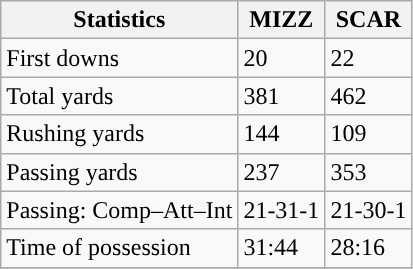<table class="wikitable" style="float: left;">
<tr>
<th>Statistics</th>
<th>MIZZ</th>
<th>SCAR</th>
</tr>
<tr>
<td>First downs</td>
<td>20</td>
<td>22</td>
</tr>
<tr>
<td>Total yards</td>
<td>381</td>
<td>462</td>
</tr>
<tr>
<td>Rushing yards</td>
<td>144</td>
<td>109</td>
</tr>
<tr>
<td>Passing yards</td>
<td>237</td>
<td>353</td>
</tr>
<tr>
<td>Passing: Comp–Att–Int</td>
<td>21-31-1</td>
<td>21-30-1</td>
</tr>
<tr>
<td>Time of possession</td>
<td>31:44</td>
<td>28:16</td>
</tr>
<tr>
</tr>
</table>
